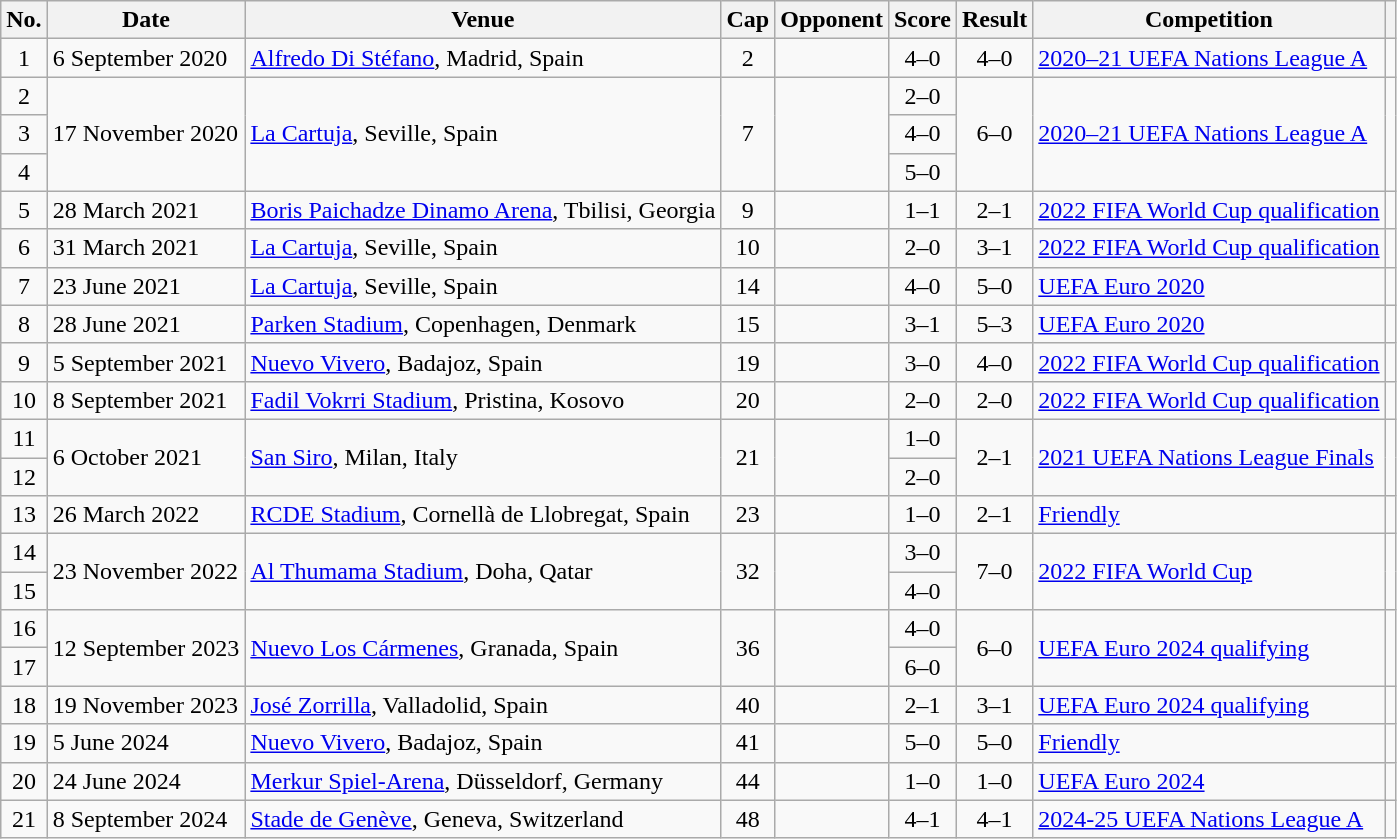<table class="wikitable sortable">
<tr>
<th scope="col">No.</th>
<th scope="col">Date</th>
<th scope="col">Venue</th>
<th scope="col">Cap</th>
<th scope="col">Opponent</th>
<th scope="col">Score</th>
<th scope="col">Result</th>
<th scope="col">Competition</th>
<th scope="col" class="unsortable"></th>
</tr>
<tr>
<td style="text-align: center;">1</td>
<td>6 September 2020</td>
<td><a href='#'>Alfredo Di Stéfano</a>, Madrid, Spain</td>
<td style="text-align: center;">2</td>
<td></td>
<td style="text-align: center;">4–0</td>
<td style="text-align: center;">4–0</td>
<td><a href='#'>2020–21 UEFA Nations League A</a></td>
<td style="text-align: center;"></td>
</tr>
<tr>
<td style="text-align: center;">2</td>
<td rowspan="3">17 November 2020</td>
<td rowspan="3"><a href='#'>La Cartuja</a>, Seville, Spain</td>
<td rowspan="3" style="text-align: center;">7</td>
<td rowspan="3"></td>
<td style="text-align: center;">2–0</td>
<td rowspan="3" style="text-align: center;">6–0</td>
<td rowspan="3"><a href='#'>2020–21 UEFA Nations League A</a></td>
<td rowspan="3" align="center"></td>
</tr>
<tr>
<td style="text-align: center;">3</td>
<td style="text-align: center;">4–0</td>
</tr>
<tr>
<td style="text-align: center;">4</td>
<td style="text-align: center;">5–0</td>
</tr>
<tr>
<td style="text-align: center;">5</td>
<td>28 March 2021</td>
<td><a href='#'>Boris Paichadze Dinamo Arena</a>, Tbilisi, Georgia</td>
<td style="text-align: center;">9</td>
<td></td>
<td style="text-align: center;">1–1</td>
<td style="text-align: center;">2–1</td>
<td><a href='#'>2022 FIFA World Cup qualification</a></td>
<td style="text-align: center;"></td>
</tr>
<tr>
<td style="text-align: center;">6</td>
<td>31 March 2021</td>
<td><a href='#'>La Cartuja</a>, Seville, Spain</td>
<td style="text-align: center;">10</td>
<td></td>
<td style="text-align: center;">2–0</td>
<td style="text-align: center;">3–1</td>
<td><a href='#'>2022 FIFA World Cup qualification</a></td>
<td style="text-align: center;"></td>
</tr>
<tr>
<td style="text-align: center;">7</td>
<td>23 June 2021</td>
<td><a href='#'>La Cartuja</a>, Seville, Spain</td>
<td style="text-align: center;">14</td>
<td></td>
<td style="text-align: center;">4–0</td>
<td style="text-align: center;">5–0</td>
<td><a href='#'>UEFA Euro 2020</a></td>
<td style="text-align: center;"></td>
</tr>
<tr>
<td style="text-align: center;">8</td>
<td>28 June 2021</td>
<td><a href='#'>Parken Stadium</a>, Copenhagen, Denmark</td>
<td style="text-align: center;">15</td>
<td></td>
<td style="text-align: center;">3–1</td>
<td style="text-align: center;">5–3 </td>
<td><a href='#'>UEFA Euro 2020</a></td>
<td style="text-align: center;"></td>
</tr>
<tr>
<td style="text-align: center;">9</td>
<td>5 September 2021</td>
<td><a href='#'>Nuevo Vivero</a>, Badajoz, Spain</td>
<td style="text-align: center;">19</td>
<td></td>
<td style="text-align: center;">3–0</td>
<td style="text-align: center;">4–0</td>
<td><a href='#'>2022 FIFA World Cup qualification</a></td>
<td style="text-align: center;"></td>
</tr>
<tr>
<td style="text-align: center;">10</td>
<td>8 September 2021</td>
<td><a href='#'>Fadil Vokrri Stadium</a>, Pristina, Kosovo</td>
<td style="text-align: center;">20</td>
<td></td>
<td style="text-align: center;">2–0</td>
<td style="text-align: center;">2–0</td>
<td><a href='#'>2022 FIFA World Cup qualification</a></td>
<td style="text-align: center;"></td>
</tr>
<tr>
<td style="text-align: center;">11</td>
<td rowspan="2">6 October 2021</td>
<td rowspan="2"><a href='#'>San Siro</a>, Milan, Italy</td>
<td rowspan="2" style="text-align: center;">21</td>
<td rowspan="2"></td>
<td style="text-align: center;">1–0</td>
<td rowspan="2" style="text-align: center;">2–1</td>
<td rowspan="2"><a href='#'>2021 UEFA Nations League Finals</a></td>
<td rowspan="2" style="text-align: center;"></td>
</tr>
<tr>
<td style="text-align: center;">12</td>
<td style="text-align: center;">2–0</td>
</tr>
<tr>
<td style="text-align: center;">13</td>
<td>26 March 2022</td>
<td><a href='#'>RCDE Stadium</a>, Cornellà de Llobregat, Spain</td>
<td style="text-align: center;">23</td>
<td></td>
<td style="text-align: center;">1–0</td>
<td style="text-align: center;">2–1</td>
<td><a href='#'>Friendly</a></td>
<td style="text-align: center;"></td>
</tr>
<tr>
<td style="text-align: center;">14</td>
<td rowspan="2">23 November 2022</td>
<td rowspan="2"><a href='#'>Al Thumama Stadium</a>, Doha, Qatar</td>
<td rowspan="2" style="text-align: center;">32</td>
<td rowspan="2"></td>
<td style="text-align: center;">3–0</td>
<td rowspan="2" style="text-align: center;">7–0</td>
<td rowspan="2"><a href='#'>2022 FIFA World Cup</a></td>
<td rowspan="2" style="text-align: center;"></td>
</tr>
<tr>
<td style="text-align: center;">15</td>
<td style="text-align: center;">4–0</td>
</tr>
<tr>
<td style="text-align: center;">16</td>
<td rowspan="2">12 September 2023</td>
<td rowspan="2"><a href='#'>Nuevo Los Cármenes</a>, Granada, Spain</td>
<td rowspan="2" style="text-align: center;">36</td>
<td rowspan="2"></td>
<td style="text-align: center;">4–0</td>
<td rowspan="2" style="text-align: center;">6–0</td>
<td rowspan="2"><a href='#'>UEFA Euro 2024 qualifying</a></td>
<td rowspan="2" style="text-align: center;"></td>
</tr>
<tr>
<td style="text-align: center;">17</td>
<td style="text-align: center;">6–0</td>
</tr>
<tr>
<td style="text-align: center;">18</td>
<td>19 November 2023</td>
<td><a href='#'>José Zorrilla</a>, Valladolid, Spain</td>
<td align=center>40</td>
<td></td>
<td align=center>2–1</td>
<td align=center>3–1</td>
<td><a href='#'>UEFA Euro 2024 qualifying</a></td>
<td style="text-align: center;"></td>
</tr>
<tr>
<td style="text-align: center;">19</td>
<td>5 June 2024</td>
<td><a href='#'>Nuevo Vivero</a>, Badajoz, Spain</td>
<td style="text-align: center;">41</td>
<td></td>
<td style="text-align: center;">5–0</td>
<td style="text-align: center;">5–0</td>
<td><a href='#'>Friendly</a></td>
<td style="text-align: center;"></td>
</tr>
<tr>
<td style="text-align: center;">20</td>
<td>24 June 2024</td>
<td><a href='#'>Merkur Spiel-Arena</a>, Düsseldorf, Germany</td>
<td style="text-align: center;">44</td>
<td></td>
<td style="text-align: center;">1–0</td>
<td style="text-align: center;">1–0</td>
<td><a href='#'>UEFA Euro 2024</a></td>
<td style="text-align: center;"></td>
</tr>
<tr>
<td style="text-align: center;">21</td>
<td>8 September 2024</td>
<td><a href='#'>Stade de Genève</a>, Geneva, Switzerland</td>
<td style="text-align: center;">48</td>
<td></td>
<td style="text-align: center;">4–1</td>
<td style="text-align: center;">4–1</td>
<td><a href='#'>2024-25 UEFA Nations League A</a></td>
<td style="text-align: center;"></td>
</tr>
</table>
